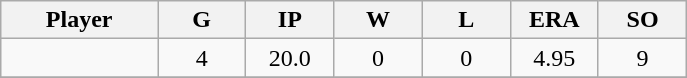<table class="wikitable sortable">
<tr>
<th bgcolor="#DDDDFF" width="16%">Player</th>
<th bgcolor="#DDDDFF" width="9%">G</th>
<th bgcolor="#DDDDFF" width="9%">IP</th>
<th bgcolor="#DDDDFF" width="9%">W</th>
<th bgcolor="#DDDDFF" width="9%">L</th>
<th bgcolor="#DDDDFF" width="9%">ERA</th>
<th bgcolor="#DDDDFF" width="9%">SO</th>
</tr>
<tr align="center">
<td></td>
<td>4</td>
<td>20.0</td>
<td>0</td>
<td>0</td>
<td>4.95</td>
<td>9</td>
</tr>
<tr align="center">
</tr>
</table>
